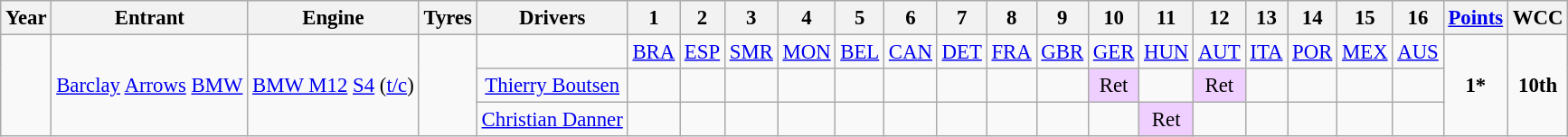<table class="wikitable" style="text-align:center; font-size:95%">
<tr>
<th>Year</th>
<th>Entrant</th>
<th>Engine</th>
<th>Tyres</th>
<th>Drivers</th>
<th>1</th>
<th>2</th>
<th>3</th>
<th>4</th>
<th>5</th>
<th>6</th>
<th>7</th>
<th>8</th>
<th>9</th>
<th>10</th>
<th>11</th>
<th>12</th>
<th>13</th>
<th>14</th>
<th>15</th>
<th>16</th>
<th><a href='#'>Points</a></th>
<th>WCC</th>
</tr>
<tr>
<td rowspan="3"></td>
<td rowspan="3"><a href='#'>Barclay</a> <a href='#'>Arrows</a> <a href='#'>BMW</a></td>
<td rowspan="3"><a href='#'>BMW M12</a> <a href='#'>S4</a> (<a href='#'>t/c</a>)</td>
<td rowspan="3"></td>
<td></td>
<td><a href='#'>BRA</a></td>
<td><a href='#'>ESP</a></td>
<td><a href='#'>SMR</a></td>
<td><a href='#'>MON</a></td>
<td><a href='#'>BEL</a></td>
<td><a href='#'>CAN</a></td>
<td><a href='#'>DET</a></td>
<td><a href='#'>FRA</a></td>
<td><a href='#'>GBR</a></td>
<td><a href='#'>GER</a></td>
<td><a href='#'>HUN</a></td>
<td><a href='#'>AUT</a></td>
<td><a href='#'>ITA</a></td>
<td><a href='#'>POR</a></td>
<td><a href='#'>MEX</a></td>
<td><a href='#'>AUS</a></td>
<td rowspan="3"><strong>1*</strong></td>
<td rowspan="3"><strong>10th</strong></td>
</tr>
<tr>
<td><a href='#'>Thierry Boutsen</a></td>
<td></td>
<td></td>
<td></td>
<td></td>
<td></td>
<td></td>
<td></td>
<td></td>
<td></td>
<td style="background:#EFCFFF;">Ret</td>
<td></td>
<td style="background:#EFCFFF;">Ret</td>
<td></td>
<td></td>
<td></td>
<td></td>
</tr>
<tr>
<td><a href='#'>Christian Danner</a></td>
<td></td>
<td></td>
<td></td>
<td></td>
<td></td>
<td></td>
<td></td>
<td></td>
<td></td>
<td></td>
<td style="background:#EFCFFF;">Ret</td>
<td></td>
<td></td>
<td></td>
<td></td>
<td></td>
</tr>
</table>
